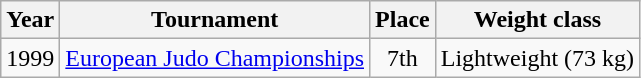<table class=wikitable>
<tr>
<th>Year</th>
<th>Tournament</th>
<th>Place</th>
<th>Weight class</th>
</tr>
<tr>
<td>1999</td>
<td><a href='#'>European Judo Championships</a></td>
<td align="center">7th</td>
<td>Lightweight (73 kg)</td>
</tr>
</table>
